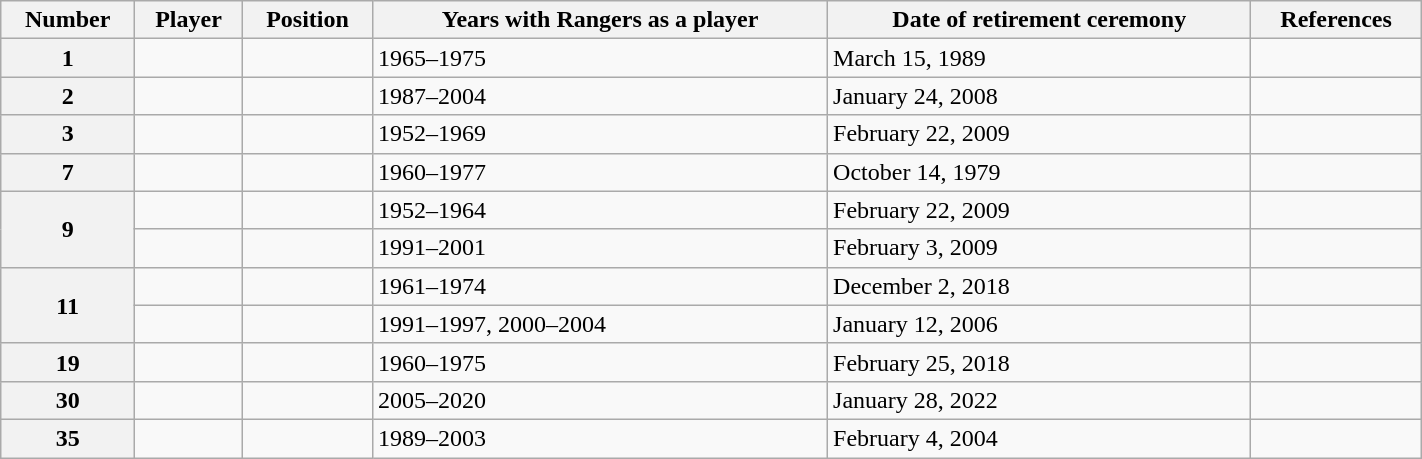<table class="wikitable sortable" width="75%">
<tr>
<th scope="col">Number</th>
<th scope="col">Player</th>
<th scope="col">Position</th>
<th scope="col">Years with Rangers as a player</th>
<th scope="col">Date of retirement ceremony</th>
<th scope="col" class="unsortable">References</th>
</tr>
<tr>
<th scope="row">1</th>
<td></td>
<td></td>
<td>1965–1975</td>
<td>March 15, 1989</td>
<td></td>
</tr>
<tr>
<th scope="row">2</th>
<td></td>
<td></td>
<td>1987–2004</td>
<td>January 24, 2008</td>
<td></td>
</tr>
<tr>
<th scope="row">3</th>
<td></td>
<td></td>
<td>1952–1969</td>
<td>February 22, 2009</td>
<td></td>
</tr>
<tr>
<th scope="row">7</th>
<td></td>
<td></td>
<td>1960–1977</td>
<td>October 14, 1979</td>
<td></td>
</tr>
<tr>
<th scope="row" rowspan="2">9</th>
<td></td>
<td></td>
<td>1952–1964</td>
<td>February 22, 2009</td>
<td></td>
</tr>
<tr>
<td></td>
<td></td>
<td>1991–2001</td>
<td>February 3, 2009</td>
<td></td>
</tr>
<tr>
<th scope="row" rowspan="2">11</th>
<td></td>
<td></td>
<td>1961–1974</td>
<td>December 2, 2018</td>
<td></td>
</tr>
<tr>
<td></td>
<td></td>
<td>1991–1997, 2000–2004</td>
<td>January 12, 2006</td>
<td></td>
</tr>
<tr>
<th scope="row">19</th>
<td></td>
<td></td>
<td>1960–1975</td>
<td>February 25, 2018</td>
<td></td>
</tr>
<tr>
<th scope="row">30</th>
<td></td>
<td></td>
<td>2005–2020</td>
<td>January 28, 2022</td>
<td></td>
</tr>
<tr>
<th scope="row">35</th>
<td></td>
<td></td>
<td>1989–2003</td>
<td>February 4, 2004</td>
<td></td>
</tr>
</table>
